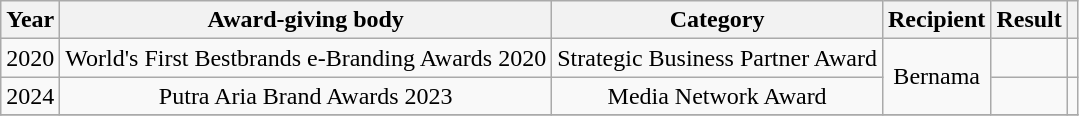<table class="wikitable" style="text-align:center">
<tr>
<th>Year</th>
<th>Award-giving body</th>
<th>Category</th>
<th>Recipient</th>
<th>Result</th>
<th></th>
</tr>
<tr>
<td>2020</td>
<td>World's First Bestbrands e-Branding Awards 2020</td>
<td>Strategic Business Partner Award</td>
<td rowspan="2">Bernama</td>
<td></td>
<td></td>
</tr>
<tr>
<td>2024</td>
<td>Putra Aria Brand Awards 2023</td>
<td>Media Network Award</td>
<td></td>
<td></td>
</tr>
<tr>
</tr>
</table>
